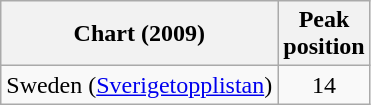<table class="wikitable">
<tr>
<th>Chart (2009)</th>
<th>Peak<br>position</th>
</tr>
<tr>
<td>Sweden (<a href='#'>Sverigetopplistan</a>)</td>
<td align="center">14</td>
</tr>
</table>
